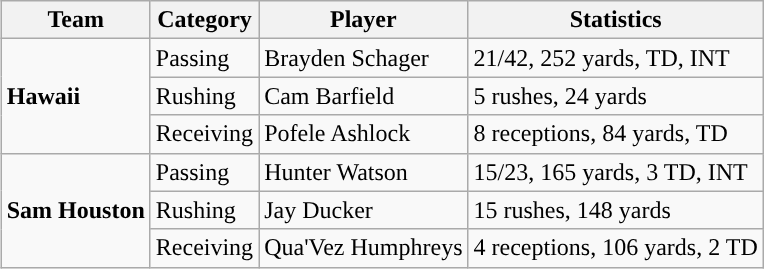<table class="wikitable" style="float: right;">
<tr>
<th>Team</th>
<th>Category</th>
<th>Player</th>
<th>Statistics</th>
</tr>
<tr>
<td rowspan=3><strong>Hawaii</strong></td>
<td>Passing</td>
<td>Brayden Schager</td>
<td>21/42, 252 yards, TD, INT</td>
</tr>
<tr>
<td>Rushing</td>
<td>Cam Barfield</td>
<td>5 rushes, 24 yards</td>
</tr>
<tr>
<td>Receiving</td>
<td>Pofele Ashlock</td>
<td>8 receptions, 84 yards, TD</td>
</tr>
<tr>
<td rowspan=3><strong>Sam Houston</strong></td>
<td>Passing</td>
<td>Hunter Watson</td>
<td>15/23, 165 yards, 3 TD, INT</td>
</tr>
<tr>
<td>Rushing</td>
<td>Jay Ducker</td>
<td>15 rushes, 148 yards</td>
</tr>
<tr>
<td>Receiving</td>
<td>Qua'Vez Humphreys</td>
<td>4 receptions, 106 yards, 2 TD</td>
</tr>
</table>
